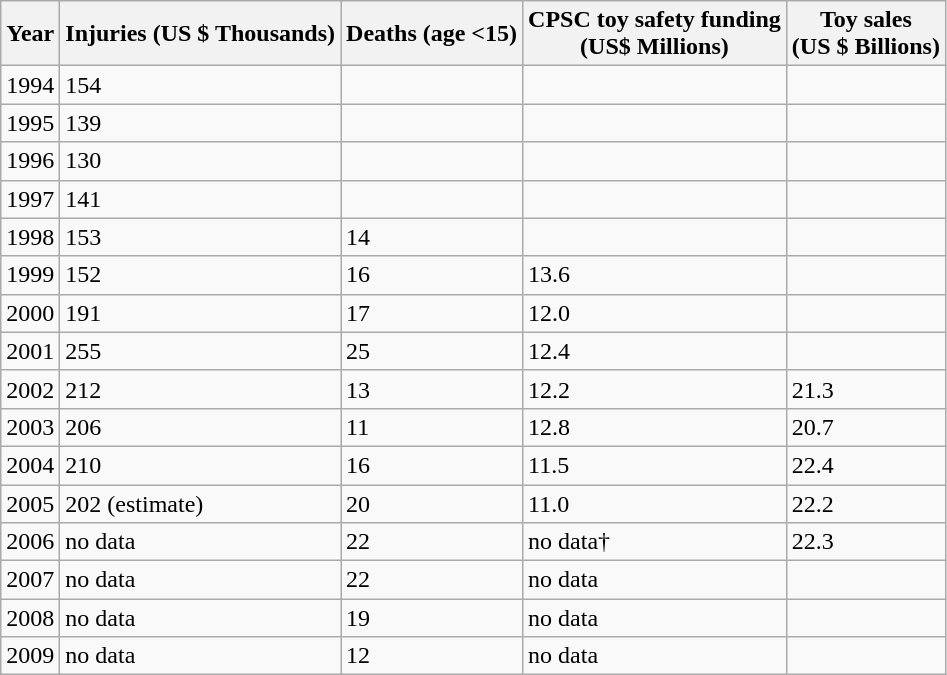<table class="wikitable">
<tr>
<th>Year</th>
<th>Injuries (US $ Thousands)</th>
<th>Deaths (age <15)</th>
<th>CPSC toy safety funding<br>(US$ Millions)</th>
<th>Toy sales <br>(US $ Billions)</th>
</tr>
<tr>
<td>1994</td>
<td>154</td>
<td></td>
<td></td>
<td></td>
</tr>
<tr>
<td>1995</td>
<td>139</td>
<td></td>
<td></td>
<td></td>
</tr>
<tr>
<td>1996</td>
<td>130</td>
<td></td>
<td></td>
<td></td>
</tr>
<tr>
<td>1997</td>
<td>141</td>
<td></td>
<td></td>
<td></td>
</tr>
<tr>
<td>1998</td>
<td>153</td>
<td>14</td>
<td></td>
<td></td>
</tr>
<tr>
<td>1999</td>
<td>152</td>
<td>16</td>
<td>13.6</td>
<td></td>
</tr>
<tr>
<td>2000</td>
<td>191</td>
<td>17</td>
<td>12.0</td>
<td></td>
</tr>
<tr>
<td>2001</td>
<td>255</td>
<td>25</td>
<td>12.4</td>
<td></td>
</tr>
<tr>
<td>2002</td>
<td>212</td>
<td>13</td>
<td>12.2</td>
<td>21.3</td>
</tr>
<tr>
<td>2003</td>
<td>206</td>
<td>11</td>
<td>12.8</td>
<td>20.7</td>
</tr>
<tr>
<td>2004</td>
<td>210</td>
<td>16</td>
<td>11.5</td>
<td>22.4</td>
</tr>
<tr>
<td>2005</td>
<td>202 (estimate)</td>
<td>20</td>
<td>11.0</td>
<td>22.2</td>
</tr>
<tr>
<td>2006</td>
<td>no data</td>
<td>22</td>
<td>no data†</td>
<td>22.3</td>
</tr>
<tr>
<td>2007</td>
<td>no data</td>
<td>22</td>
<td>no data</td>
<td></td>
</tr>
<tr>
<td>2008</td>
<td>no data</td>
<td>19</td>
<td>no data</td>
<td></td>
</tr>
<tr>
<td>2009</td>
<td>no data</td>
<td>12</td>
<td>no data</td>
<td></td>
</tr>
</table>
